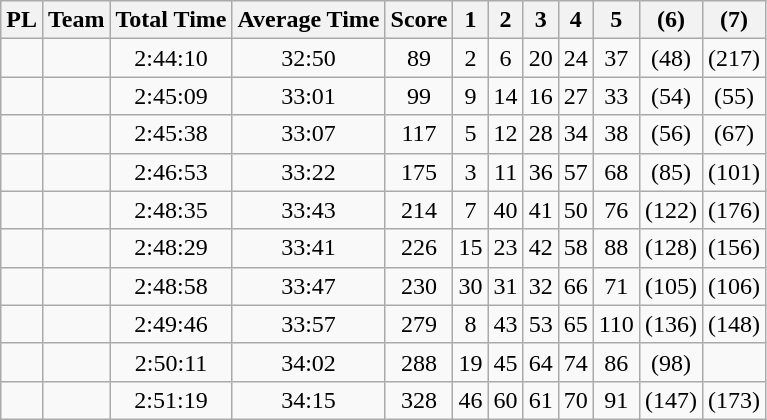<table class="wikitable sortable" style="text-align:center">
<tr>
<th>PL</th>
<th>Team</th>
<th>Total Time</th>
<th>Average Time</th>
<th>Score</th>
<th>1</th>
<th>2</th>
<th>3</th>
<th>4</th>
<th>5</th>
<th>(6)</th>
<th>(7)</th>
</tr>
<tr>
<td></td>
<td></td>
<td>2:44:10</td>
<td>32:50</td>
<td>89</td>
<td>2</td>
<td>6</td>
<td>20</td>
<td>24</td>
<td>37</td>
<td>(48)</td>
<td>(217)</td>
</tr>
<tr>
<td></td>
<td></td>
<td>2:45:09</td>
<td>33:01</td>
<td>99</td>
<td>9</td>
<td>14</td>
<td>16</td>
<td>27</td>
<td>33</td>
<td>(54)</td>
<td>(55)</td>
</tr>
<tr>
<td></td>
<td></td>
<td>2:45:38</td>
<td>33:07</td>
<td>117</td>
<td>5</td>
<td>12</td>
<td>28</td>
<td>34</td>
<td>38</td>
<td>(56)</td>
<td>(67)</td>
</tr>
<tr>
<td></td>
<td></td>
<td>2:46:53</td>
<td>33:22</td>
<td>175</td>
<td>3</td>
<td>11</td>
<td>36</td>
<td>57</td>
<td>68</td>
<td>(85)</td>
<td>(101)</td>
</tr>
<tr>
<td></td>
<td></td>
<td>2:48:35</td>
<td>33:43</td>
<td>214</td>
<td>7</td>
<td>40</td>
<td>41</td>
<td>50</td>
<td>76</td>
<td>(122)</td>
<td>(176)</td>
</tr>
<tr>
<td></td>
<td></td>
<td>2:48:29</td>
<td>33:41</td>
<td>226</td>
<td>15</td>
<td>23</td>
<td>42</td>
<td>58</td>
<td>88</td>
<td>(128)</td>
<td>(156)</td>
</tr>
<tr>
<td></td>
<td></td>
<td>2:48:58</td>
<td>33:47</td>
<td>230</td>
<td>30</td>
<td>31</td>
<td>32</td>
<td>66</td>
<td>71</td>
<td>(105)</td>
<td>(106)</td>
</tr>
<tr>
<td></td>
<td></td>
<td>2:49:46</td>
<td>33:57</td>
<td>279</td>
<td>8</td>
<td>43</td>
<td>53</td>
<td>65</td>
<td>110</td>
<td>(136)</td>
<td>(148)</td>
</tr>
<tr>
<td></td>
<td></td>
<td>2:50:11</td>
<td>34:02</td>
<td>288</td>
<td>19</td>
<td>45</td>
<td>64</td>
<td>74</td>
<td>86</td>
<td>(98)</td>
<td></td>
</tr>
<tr>
<td></td>
<td></td>
<td>2:51:19</td>
<td>34:15</td>
<td>328</td>
<td>46</td>
<td>60</td>
<td>61</td>
<td>70</td>
<td>91</td>
<td>(147)</td>
<td>(173)</td>
</tr>
</table>
